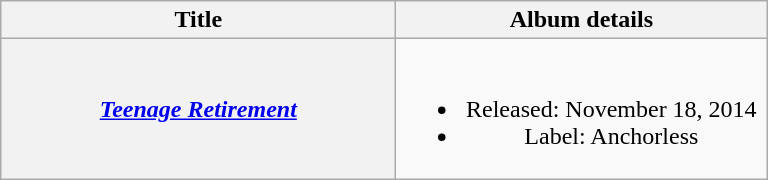<table class="wikitable plainrowheaders" style="text-align:center;">
<tr>
<th scope="col" style="width:16em;">Title</th>
<th scope="col" style="width:15em;">Album details</th>
</tr>
<tr>
<th scope="row"><em><a href='#'>Teenage Retirement</a></em></th>
<td><br><ul><li>Released: November 18, 2014</li><li>Label: Anchorless</li></ul></td>
</tr>
</table>
